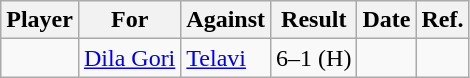<table class="wikitable">
<tr>
<th>Player</th>
<th>For</th>
<th>Against</th>
<th>Result</th>
<th>Date</th>
<th>Ref.</th>
</tr>
<tr>
<td> </td>
<td><a href='#'>Dila Gori</a></td>
<td><a href='#'>Telavi</a></td>
<td>6–1 (H)</td>
<td></td>
<td></td>
</tr>
</table>
